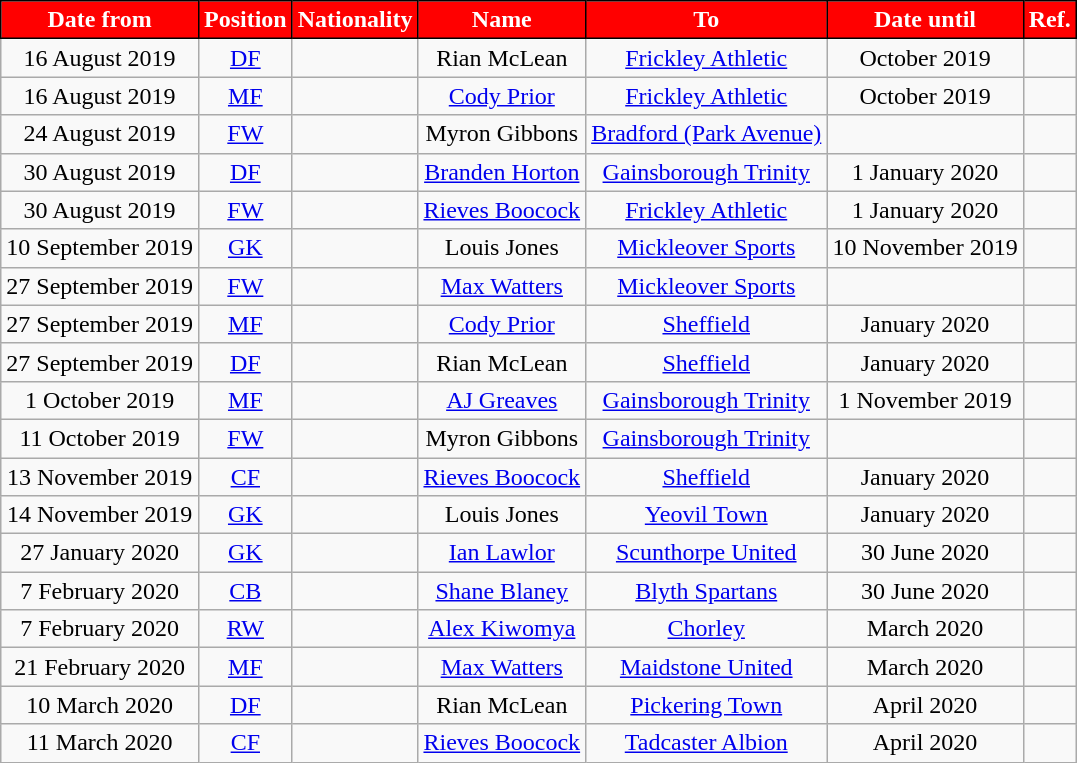<table class="wikitable" style="text-align:center;">
<tr>
<th style="background:red;border:1px solid black;color:white;">Date from</th>
<th style="background:red;border:1px solid black;color:white;">Position</th>
<th style="background:red;border:1px solid black;color:white;">Nationality</th>
<th style="background:red;border:1px solid black;color:white;">Name</th>
<th style="background:red;border:1px solid black;color:white;">To</th>
<th style="background:red;border:1px solid black;color:white;">Date until</th>
<th style="background:red;border:1px solid black;color:white;">Ref.</th>
</tr>
<tr>
<td>16 August 2019</td>
<td><a href='#'>DF</a></td>
<td></td>
<td>Rian McLean</td>
<td><a href='#'>Frickley Athletic</a></td>
<td>October 2019</td>
<td></td>
</tr>
<tr>
<td>16 August 2019</td>
<td><a href='#'>MF</a></td>
<td></td>
<td><a href='#'>Cody Prior</a></td>
<td><a href='#'>Frickley Athletic</a></td>
<td>October 2019</td>
<td></td>
</tr>
<tr>
<td>24 August 2019</td>
<td><a href='#'>FW</a></td>
<td></td>
<td>Myron Gibbons</td>
<td><a href='#'>Bradford (Park Avenue)</a></td>
<td></td>
<td></td>
</tr>
<tr>
<td>30 August 2019</td>
<td><a href='#'>DF</a></td>
<td></td>
<td><a href='#'>Branden Horton</a></td>
<td><a href='#'>Gainsborough Trinity</a></td>
<td>1 January 2020</td>
<td></td>
</tr>
<tr>
<td>30 August 2019</td>
<td><a href='#'>FW</a></td>
<td></td>
<td><a href='#'>Rieves Boocock</a></td>
<td><a href='#'>Frickley Athletic</a></td>
<td>1 January 2020</td>
<td></td>
</tr>
<tr>
<td>10 September 2019</td>
<td><a href='#'>GK</a></td>
<td></td>
<td>Louis Jones</td>
<td><a href='#'>Mickleover Sports</a></td>
<td>10 November 2019</td>
<td></td>
</tr>
<tr>
<td>27 September 2019</td>
<td><a href='#'>FW</a></td>
<td></td>
<td><a href='#'>Max Watters</a></td>
<td><a href='#'>Mickleover Sports</a></td>
<td></td>
<td></td>
</tr>
<tr>
<td>27 September 2019</td>
<td><a href='#'>MF</a></td>
<td></td>
<td><a href='#'>Cody Prior</a></td>
<td><a href='#'>Sheffield</a></td>
<td>January 2020</td>
<td></td>
</tr>
<tr>
<td>27 September 2019</td>
<td><a href='#'>DF</a></td>
<td></td>
<td>Rian McLean</td>
<td><a href='#'>Sheffield</a></td>
<td>January 2020</td>
<td></td>
</tr>
<tr>
<td>1 October 2019</td>
<td><a href='#'>MF</a></td>
<td></td>
<td><a href='#'>AJ Greaves</a></td>
<td><a href='#'>Gainsborough Trinity</a></td>
<td>1 November 2019</td>
<td></td>
</tr>
<tr>
<td>11 October 2019</td>
<td><a href='#'>FW</a></td>
<td></td>
<td>Myron Gibbons</td>
<td><a href='#'>Gainsborough Trinity</a></td>
<td></td>
<td></td>
</tr>
<tr>
<td>13 November 2019</td>
<td><a href='#'>CF</a></td>
<td></td>
<td><a href='#'>Rieves Boocock</a></td>
<td><a href='#'>Sheffield</a></td>
<td>January 2020</td>
<td></td>
</tr>
<tr>
<td>14 November 2019</td>
<td><a href='#'>GK</a></td>
<td></td>
<td>Louis Jones</td>
<td><a href='#'>Yeovil Town</a></td>
<td>January 2020</td>
<td></td>
</tr>
<tr>
<td>27 January 2020</td>
<td><a href='#'>GK</a></td>
<td></td>
<td><a href='#'>Ian Lawlor</a></td>
<td><a href='#'>Scunthorpe United</a></td>
<td>30 June 2020</td>
<td></td>
</tr>
<tr>
<td>7 February 2020</td>
<td><a href='#'>CB</a></td>
<td></td>
<td><a href='#'>Shane Blaney</a></td>
<td><a href='#'>Blyth Spartans</a></td>
<td>30 June 2020</td>
<td></td>
</tr>
<tr>
<td>7 February 2020</td>
<td><a href='#'>RW</a></td>
<td></td>
<td><a href='#'>Alex Kiwomya</a></td>
<td><a href='#'>Chorley</a></td>
<td>March 2020</td>
<td></td>
</tr>
<tr>
<td>21 February 2020</td>
<td><a href='#'>MF</a></td>
<td></td>
<td><a href='#'>Max Watters</a></td>
<td><a href='#'>Maidstone United</a></td>
<td>March 2020</td>
<td></td>
</tr>
<tr>
<td>10 March 2020</td>
<td><a href='#'>DF</a></td>
<td></td>
<td>Rian McLean</td>
<td><a href='#'>Pickering Town</a></td>
<td>April 2020</td>
<td></td>
</tr>
<tr>
<td>11 March 2020</td>
<td><a href='#'>CF</a></td>
<td></td>
<td><a href='#'>Rieves Boocock</a></td>
<td><a href='#'>Tadcaster Albion</a></td>
<td>April 2020</td>
<td></td>
</tr>
</table>
